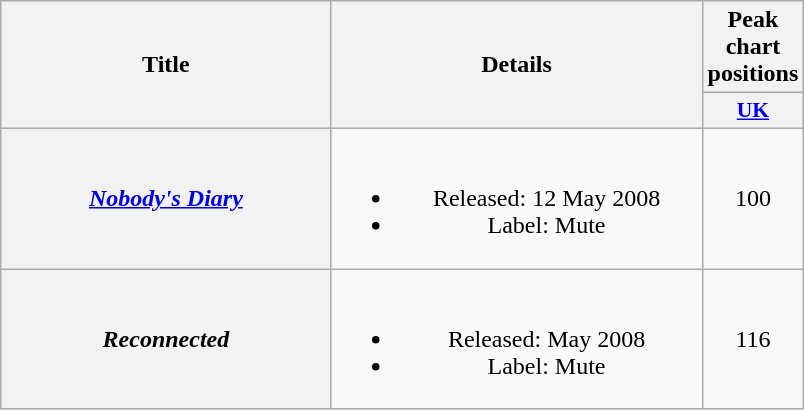<table class="wikitable plainrowheaders" style="text-align:center;">
<tr>
<th scope="col" rowspan="2" style="width:13.3em;">Title</th>
<th scope="col" rowspan="2" style="width:15em;">Details</th>
<th scope="col" colspan="1">Peak chart positions</th>
</tr>
<tr>
<th scope="col" style="width:3em;font-size:90%;"><a href='#'>UK</a><br></th>
</tr>
<tr>
<th scope="row"><em><a href='#'>Nobody's Diary</a></em></th>
<td><br><ul><li>Released: 12 May 2008</li><li>Label: Mute</li></ul></td>
<td>100</td>
</tr>
<tr>
<th scope="row"><em>Reconnected</em></th>
<td><br><ul><li>Released: May 2008</li><li>Label: Mute</li></ul></td>
<td>116</td>
</tr>
</table>
